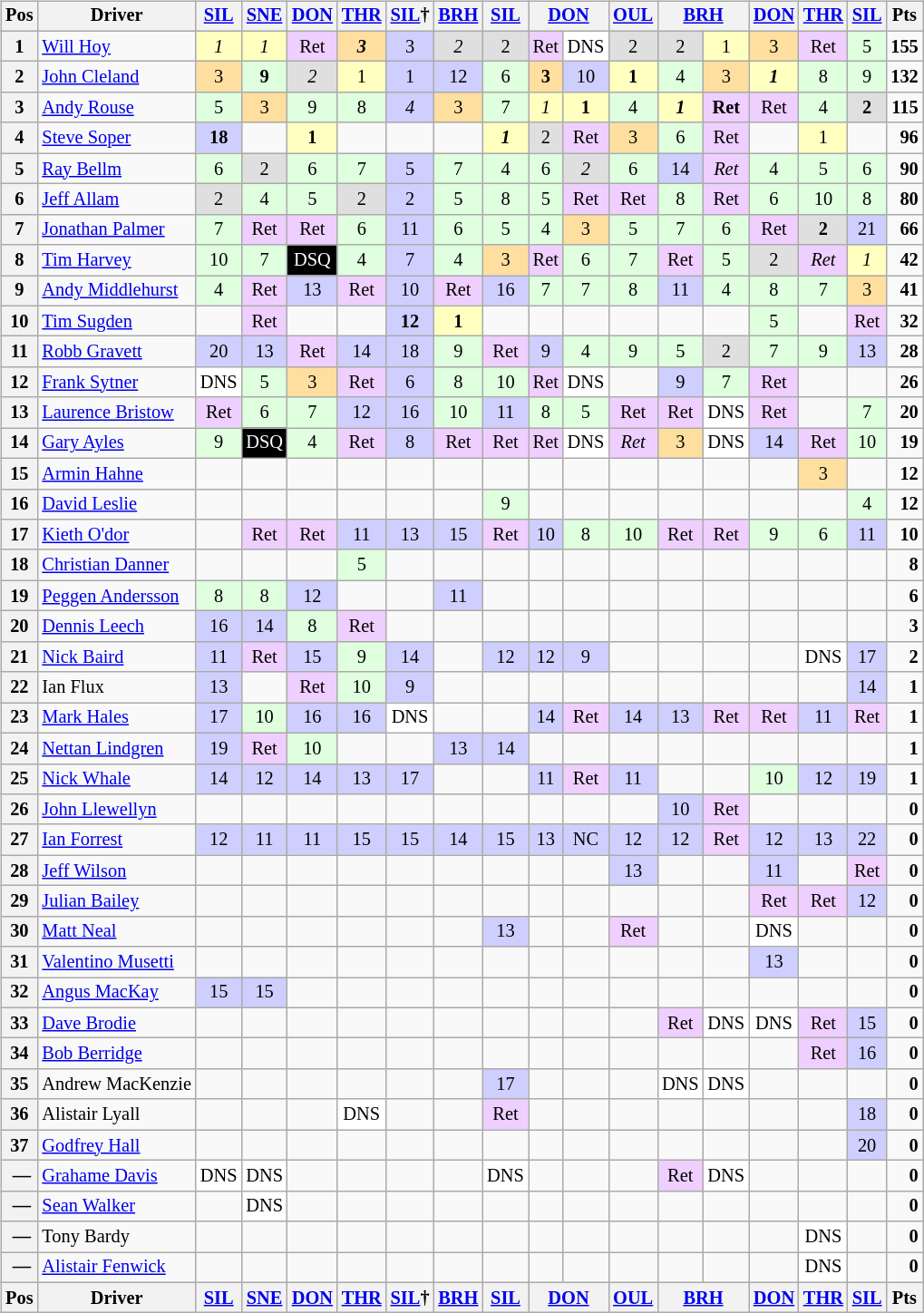<table>
<tr>
<td><br><table class="wikitable" style="font-size: 85%; text-align:center;">
<tr valign="top">
<th valign=middle>Pos</th>
<th valign=middle>Driver</th>
<th><a href='#'>SIL</a></th>
<th><a href='#'>SNE</a></th>
<th><a href='#'>DON</a></th>
<th><a href='#'>THR</a></th>
<th><a href='#'>SIL</a>†</th>
<th><a href='#'>BRH</a></th>
<th><a href='#'>SIL</a></th>
<th colspan=2><a href='#'>DON</a></th>
<th><a href='#'>OUL</a></th>
<th colspan=2><a href='#'>BRH</a></th>
<th><a href='#'>DON</a></th>
<th><a href='#'>THR</a></th>
<th><a href='#'>SIL</a></th>
<th valign=middle>Pts</th>
</tr>
<tr>
<th>1</th>
<td align=left> <a href='#'>Will Hoy</a></td>
<td style="background:#ffffbf;"><em>1</em></td>
<td style="background:#ffffbf;"><em>1</em></td>
<td style="background:#EFCFFF;">Ret</td>
<td style="background:#FFDF9F;"><strong><em>3</em></strong></td>
<td style="background:#CFCFFF;">3</td>
<td style="background:#DFDFDF;"><em>2</em></td>
<td style="background:#DFDFDF;">2</td>
<td style="background:#EFCFFF;">Ret</td>
<td style="background:#FFFFFF;">DNS</td>
<td style="background:#DFDFDF;">2</td>
<td style="background:#DFDFDF;">2</td>
<td style="background:#ffffbf;">1</td>
<td style="background:#FFDF9F;">3</td>
<td style="background:#EFCFFF;">Ret</td>
<td style="background:#DFFFDF;">5</td>
<td align="right"><strong>155</strong></td>
</tr>
<tr>
<th>2</th>
<td align=left> <a href='#'>John Cleland</a></td>
<td style="background:#FFDF9F;">3</td>
<td style="background:#DFFFDF;"><strong>9</strong></td>
<td style="background:#DFDFDF;"><em>2</em></td>
<td style="background:#ffffbf;">1</td>
<td style="background:#CFCFFF;">1</td>
<td style="background:#CFCFFF;">12</td>
<td style="background:#DFFFDF;">6</td>
<td style="background:#FFDF9F;"><strong>3</strong></td>
<td style="background:#CFCFFF;">10</td>
<td style="background:#ffffbf;"><strong>1</strong></td>
<td style="background:#DFFFDF;">4</td>
<td style="background:#FFDF9F;">3</td>
<td style="background:#ffffbf;"><strong><em>1</em></strong></td>
<td style="background:#DFFFDF;">8</td>
<td style="background:#DFFFDF;">9</td>
<td align="right"><strong>132</strong></td>
</tr>
<tr>
<th>3</th>
<td align=left> <a href='#'>Andy Rouse</a></td>
<td style="background:#DFFFDF;">5</td>
<td style="background:#FFDF9F;">3</td>
<td style="background:#DFFFDF;">9</td>
<td style="background:#DFFFDF;">8</td>
<td style="background:#CFCFFF;"><em>4</em></td>
<td style="background:#FFDF9F;">3</td>
<td style="background:#DFFFDF;">7</td>
<td style="background:#ffffbf;"><em>1</em></td>
<td style="background:#ffffbf;"><strong>1</strong></td>
<td style="background:#DFFFDF;">4</td>
<td style="background:#ffffbf;"><strong><em>1</em></strong></td>
<td style="background:#EFCFFF;"><strong>Ret</strong></td>
<td style="background:#EFCFFF;">Ret</td>
<td style="background:#DFFFDF;">4</td>
<td style="background:#DFDFDF;"><strong>2</strong></td>
<td align="right"><strong>115</strong></td>
</tr>
<tr>
<th>4</th>
<td align=left> <a href='#'>Steve Soper</a></td>
<td style="background:#CFCFFF;"><strong>18</strong></td>
<td></td>
<td style="background:#ffffbf;"><strong>1</strong></td>
<td></td>
<td></td>
<td></td>
<td style="background:#ffffbf;"><strong><em>1</em></strong></td>
<td style="background:#DFDFDF;">2</td>
<td style="background:#EFCFFF;">Ret</td>
<td style="background:#FFDF9F;">3</td>
<td style="background:#DFFFDF;">6</td>
<td style="background:#EFCFFF;">Ret</td>
<td></td>
<td style="background:#ffffbf;">1</td>
<td></td>
<td align="right"><strong>96</strong></td>
</tr>
<tr>
<th>5</th>
<td align=left> <a href='#'>Ray Bellm</a></td>
<td style="background:#DFFFDF;">6</td>
<td style="background:#DFDFDF;">2</td>
<td style="background:#DFFFDF;">6</td>
<td style="background:#DFFFDF;">7</td>
<td style="background:#CFCFFF;">5</td>
<td style="background:#DFFFDF;">7</td>
<td style="background:#DFFFDF;">4</td>
<td style="background:#DFFFDF;">6</td>
<td style="background:#DFDFDF;"><em>2</em></td>
<td style="background:#DFFFDF;">6</td>
<td style="background:#CFCFFF;">14</td>
<td style="background:#EFCFFF;"><em>Ret</em></td>
<td style="background:#DFFFDF;">4</td>
<td style="background:#DFFFDF;">5</td>
<td style="background:#DFFFDF;">6</td>
<td align="right"><strong>90</strong></td>
</tr>
<tr>
<th>6</th>
<td align=left> <a href='#'>Jeff Allam</a></td>
<td style="background:#DFDFDF;">2</td>
<td style="background:#DFFFDF;">4</td>
<td style="background:#DFFFDF;">5</td>
<td style="background:#DFDFDF;">2</td>
<td style="background:#CFCFFF;">2</td>
<td style="background:#DFFFDF;">5</td>
<td style="background:#DFFFDF;">8</td>
<td style="background:#DFFFDF;">5</td>
<td style="background:#EFCFFF;">Ret</td>
<td style="background:#EFCFFF;">Ret</td>
<td style="background:#DFFFDF;">8</td>
<td style="background:#EFCFFF;">Ret</td>
<td style="background:#DFFFDF;">6</td>
<td style="background:#DFFFDF;">10</td>
<td style="background:#DFFFDF;">8</td>
<td align="right"><strong>80</strong></td>
</tr>
<tr>
<th>7</th>
<td align=left> <a href='#'>Jonathan Palmer</a></td>
<td style="background:#DFFFDF;">7</td>
<td style="background:#EFCFFF;">Ret</td>
<td style="background:#EFCFFF;">Ret</td>
<td style="background:#DFFFDF;">6</td>
<td style="background:#CFCFFF;">11</td>
<td style="background:#DFFFDF;">6</td>
<td style="background:#DFFFDF;">5</td>
<td style="background:#DFFFDF;">4</td>
<td style="background:#FFDF9F;">3</td>
<td style="background:#DFFFDF;">5</td>
<td style="background:#DFFFDF;">7</td>
<td style="background:#DFFFDF;">6</td>
<td style="background:#EFCFFF;">Ret</td>
<td style="background:#DFDFDF;"><strong>2</strong></td>
<td style="background:#CFCFFF;">21</td>
<td align="right"><strong>66</strong></td>
</tr>
<tr>
<th>8</th>
<td align=left> <a href='#'>Tim Harvey</a></td>
<td style="background:#DFFFDF;">10</td>
<td style="background:#DFFFDF;">7</td>
<td style="background:#000000; color:white">DSQ</td>
<td style="background:#DFFFDF;">4</td>
<td style="background:#CFCFFF;">7</td>
<td style="background:#DFFFDF;">4</td>
<td style="background:#FFDF9F;">3</td>
<td style="background:#EFCFFF;">Ret</td>
<td style="background:#DFFFDF;">6</td>
<td style="background:#DFFFDF;">7</td>
<td style="background:#EFCFFF;">Ret</td>
<td style="background:#DFFFDF;">5</td>
<td style="background:#DFDFDF;">2</td>
<td style="background:#EFCFFF;"><em>Ret</em></td>
<td style="background:#ffffbf;"><em>1</em></td>
<td align="right"><strong>42</strong></td>
</tr>
<tr>
<th>9</th>
<td align=left> <a href='#'>Andy Middlehurst</a></td>
<td style="background:#DFFFDF;">4</td>
<td style="background:#EFCFFF;">Ret</td>
<td style="background:#CFCFFF;">13</td>
<td style="background:#EFCFFF;">Ret</td>
<td style="background:#CFCFFF;">10</td>
<td style="background:#EFCFFF;">Ret</td>
<td style="background:#CFCFFF;">16</td>
<td style="background:#DFFFDF;">7</td>
<td style="background:#DFFFDF;">7</td>
<td style="background:#DFFFDF;">8</td>
<td style="background:#CFCFFF;">11</td>
<td style="background:#DFFFDF;">4</td>
<td style="background:#DFFFDF;">8</td>
<td style="background:#DFFFDF;">7</td>
<td style="background:#FFDF9F;">3</td>
<td align="right"><strong>41</strong></td>
</tr>
<tr>
<th>10</th>
<td align=left> <a href='#'>Tim Sugden</a></td>
<td></td>
<td style="background:#EFCFFF;">Ret</td>
<td></td>
<td></td>
<td style="background:#CFCFFF;"><strong>12</strong></td>
<td style="background:#ffffbf;"><strong>1</strong></td>
<td></td>
<td></td>
<td></td>
<td></td>
<td></td>
<td></td>
<td style="background:#DFFFDF;">5</td>
<td></td>
<td style="background:#EFCFFF;">Ret</td>
<td align="right"><strong>32</strong></td>
</tr>
<tr>
<th>11</th>
<td align=left> <a href='#'>Robb Gravett</a></td>
<td style="background:#CFCFFF;">20</td>
<td style="background:#CFCFFF;">13</td>
<td style="background:#EFCFFF;">Ret</td>
<td style="background:#CFCFFF;">14</td>
<td style="background:#CFCFFF;">18</td>
<td style="background:#DFFFDF;">9</td>
<td style="background:#EFCFFF;">Ret</td>
<td style="background:#CFCFFF;">9</td>
<td style="background:#DFFFDF;">4</td>
<td style="background:#DFFFDF;">9</td>
<td style="background:#DFFFDF;">5</td>
<td style="background:#DFDFDF;">2</td>
<td style="background:#DFFFDF;">7</td>
<td style="background:#DFFFDF;">9</td>
<td style="background:#CFCFFF;">13</td>
<td align="right"><strong>28</strong></td>
</tr>
<tr>
<th>12</th>
<td align=left> <a href='#'>Frank Sytner</a></td>
<td style="background:#FFFFFF;">DNS</td>
<td style="background:#DFFFDF;">5</td>
<td style="background:#FFDF9F;">3</td>
<td style="background:#EFCFFF;">Ret</td>
<td style="background:#CFCFFF;">6</td>
<td style="background:#DFFFDF;">8</td>
<td style="background:#DFFFDF;">10</td>
<td style="background:#EFCFFF;">Ret</td>
<td style="background:#FFFFFF;">DNS</td>
<td></td>
<td style="background:#CFCFFF;">9</td>
<td style="background:#DFFFDF;">7</td>
<td style="background:#EFCFFF;">Ret</td>
<td></td>
<td></td>
<td align="right"><strong>26</strong></td>
</tr>
<tr>
<th>13</th>
<td align=left> <a href='#'>Laurence Bristow</a></td>
<td style="background:#EFCFFF;">Ret</td>
<td style="background:#DFFFDF;">6</td>
<td style="background:#DFFFDF;">7</td>
<td style="background:#CFCFFF;">12</td>
<td style="background:#CFCFFF;">16</td>
<td style="background:#DFFFDF;">10</td>
<td style="background:#CFCFFF;">11</td>
<td style="background:#DFFFDF;">8</td>
<td style="background:#DFFFDF;">5</td>
<td style="background:#EFCFFF;">Ret</td>
<td style="background:#EFCFFF;">Ret</td>
<td style="background:#FFFFFF;">DNS</td>
<td style="background:#EFCFFF;">Ret</td>
<td></td>
<td style="background:#DFFFDF;">7</td>
<td align="right"><strong>20</strong></td>
</tr>
<tr>
<th>14</th>
<td align=left> <a href='#'>Gary Ayles</a></td>
<td style="background:#DFFFDF;">9</td>
<td style="background:#000000; color:white">DSQ</td>
<td style="background:#DFFFDF;">4</td>
<td style="background:#EFCFFF;">Ret</td>
<td style="background:#CFCFFF;">8</td>
<td style="background:#EFCFFF;">Ret</td>
<td style="background:#EFCFFF;">Ret</td>
<td style="background:#EFCFFF;">Ret</td>
<td style="background:#FFFFFF;">DNS</td>
<td style="background:#EFCFFF;"><em>Ret</em></td>
<td style="background:#FFDF9F;">3</td>
<td style="background:#FFFFFF;">DNS</td>
<td style="background:#CFCFFF;">14</td>
<td style="background:#EFCFFF;">Ret</td>
<td style="background:#DFFFDF;">10</td>
<td align="right"><strong>19</strong></td>
</tr>
<tr>
<th>15</th>
<td align=left> <a href='#'>Armin Hahne</a></td>
<td></td>
<td></td>
<td></td>
<td></td>
<td></td>
<td></td>
<td></td>
<td></td>
<td></td>
<td></td>
<td></td>
<td></td>
<td></td>
<td style="background:#FFDF9F;">3</td>
<td></td>
<td align="right"><strong>12</strong></td>
</tr>
<tr>
<th>16</th>
<td align=left> <a href='#'>David Leslie</a></td>
<td></td>
<td></td>
<td></td>
<td></td>
<td></td>
<td></td>
<td style="background:#DFFFDF;">9</td>
<td></td>
<td></td>
<td></td>
<td></td>
<td></td>
<td></td>
<td></td>
<td style="background:#DFFFDF;">4</td>
<td align="right"><strong>12</strong></td>
</tr>
<tr>
<th>17</th>
<td align=left> <a href='#'>Kieth O'dor</a></td>
<td></td>
<td style="background:#EFCFFF;">Ret</td>
<td style="background:#EFCFFF;">Ret</td>
<td style="background:#CFCFFF;">11</td>
<td style="background:#CFCFFF;">13</td>
<td style="background:#CFCFFF;">15</td>
<td style="background:#EFCFFF;">Ret</td>
<td style="background:#CFCFFF;">10</td>
<td style="background:#DFFFDF;">8</td>
<td style="background:#DFFFDF;">10</td>
<td style="background:#EFCFFF;">Ret</td>
<td style="background:#EFCFFF;">Ret</td>
<td style="background:#DFFFDF;">9</td>
<td style="background:#DFFFDF;">6</td>
<td style="background:#CFCFFF;">11</td>
<td align="right"><strong>10</strong></td>
</tr>
<tr>
<th>18</th>
<td align=left> <a href='#'>Christian Danner</a></td>
<td></td>
<td></td>
<td></td>
<td style="background:#DFFFDF;">5</td>
<td></td>
<td></td>
<td></td>
<td></td>
<td></td>
<td></td>
<td></td>
<td></td>
<td></td>
<td></td>
<td></td>
<td align="right"><strong>8</strong></td>
</tr>
<tr>
<th>19</th>
<td align=left> <a href='#'>Peggen Andersson</a></td>
<td style="background:#DFFFDF;">8</td>
<td style="background:#DFFFDF;">8</td>
<td style="background:#CFCFFF;">12</td>
<td></td>
<td></td>
<td style="background:#CFCFFF;">11</td>
<td></td>
<td></td>
<td></td>
<td></td>
<td></td>
<td></td>
<td></td>
<td></td>
<td></td>
<td align="right"><strong>6</strong></td>
</tr>
<tr>
<th>20</th>
<td align=left> <a href='#'>Dennis Leech</a></td>
<td style="background:#CFCFFF;">16</td>
<td style="background:#CFCFFF;">14</td>
<td style="background:#DFFFDF;">8</td>
<td style="background:#EFCFFF;">Ret</td>
<td></td>
<td></td>
<td></td>
<td></td>
<td></td>
<td></td>
<td></td>
<td></td>
<td></td>
<td></td>
<td></td>
<td align="right"><strong>3</strong></td>
</tr>
<tr>
<th>21</th>
<td align=left> <a href='#'>Nick Baird</a></td>
<td style="background:#CFCFFF;">11</td>
<td style="background:#EFCFFF;">Ret</td>
<td style="background:#CFCFFF;">15</td>
<td style="background:#DFFFDF;">9</td>
<td style="background:#CFCFFF;">14</td>
<td></td>
<td style="background:#CFCFFF;">12</td>
<td style="background:#CFCFFF;">12</td>
<td style="background:#CFCFFF;">9</td>
<td></td>
<td></td>
<td></td>
<td></td>
<td style="background:#FFFFFF;">DNS</td>
<td style="background:#CFCFFF;">17</td>
<td align="right"><strong>2</strong></td>
</tr>
<tr>
<th>22</th>
<td align=left> Ian Flux</td>
<td style="background:#CFCFFF;">13</td>
<td></td>
<td style="background:#EFCFFF;">Ret</td>
<td style="background:#DFFFDF;">10</td>
<td style="background:#CFCFFF;">9</td>
<td></td>
<td></td>
<td></td>
<td></td>
<td></td>
<td></td>
<td></td>
<td></td>
<td></td>
<td style="background:#CFCFFF;">14</td>
<td align="right"><strong>1</strong></td>
</tr>
<tr>
<th>23</th>
<td align=left> <a href='#'>Mark Hales</a></td>
<td style="background:#CFCFFF;">17</td>
<td style="background:#DFFFDF;">10</td>
<td style="background:#CFCFFF;">16</td>
<td style="background:#CFCFFF;">16</td>
<td style="background:#FFFFFF;">DNS</td>
<td></td>
<td></td>
<td style="background:#CFCFFF;">14</td>
<td style="background:#EFCFFF;">Ret</td>
<td style="background:#CFCFFF;">14</td>
<td style="background:#CFCFFF;">13</td>
<td style="background:#EFCFFF;">Ret</td>
<td style="background:#EFCFFF;">Ret</td>
<td style="background:#CFCFFF;">11</td>
<td style="background:#EFCFFF;">Ret</td>
<td align="right"><strong>1</strong></td>
</tr>
<tr>
<th>24</th>
<td align=left> <a href='#'>Nettan Lindgren</a></td>
<td style="background:#CFCFFF;">19</td>
<td style="background:#EFCFFF;">Ret</td>
<td style="background:#DFFFDF;">10</td>
<td></td>
<td></td>
<td style="background:#CFCFFF;">13</td>
<td style="background:#CFCFFF;">14</td>
<td></td>
<td></td>
<td></td>
<td></td>
<td></td>
<td></td>
<td></td>
<td></td>
<td align="right"><strong>1</strong></td>
</tr>
<tr>
<th>25</th>
<td align=left> <a href='#'>Nick Whale</a></td>
<td style="background:#CFCFFF;">14</td>
<td style="background:#CFCFFF;">12</td>
<td style="background:#CFCFFF;">14</td>
<td style="background:#CFCFFF;">13</td>
<td style="background:#CFCFFF;">17</td>
<td></td>
<td></td>
<td style="background:#CFCFFF;">11</td>
<td style="background:#EFCFFF;">Ret</td>
<td style="background:#CFCFFF;">11</td>
<td></td>
<td></td>
<td style="background:#DFFFDF;">10</td>
<td style="background:#CFCFFF;">12</td>
<td style="background:#CFCFFF;">19</td>
<td align="right"><strong>1</strong></td>
</tr>
<tr>
<th>26</th>
<td align=left> <a href='#'>John Llewellyn</a></td>
<td></td>
<td></td>
<td></td>
<td></td>
<td></td>
<td></td>
<td></td>
<td></td>
<td></td>
<td></td>
<td style="background:#CFCFFF;">10</td>
<td style="background:#EFCFFF;">Ret</td>
<td></td>
<td></td>
<td></td>
<td align="right"><strong>0</strong></td>
</tr>
<tr>
<th>27</th>
<td align=left> <a href='#'>Ian Forrest</a></td>
<td style="background:#CFCFFF;">12</td>
<td style="background:#CFCFFF;">11</td>
<td style="background:#CFCFFF;">11</td>
<td style="background:#CFCFFF;">15</td>
<td style="background:#CFCFFF;">15</td>
<td style="background:#CFCFFF;">14</td>
<td style="background:#CFCFFF;">15</td>
<td style="background:#CFCFFF;">13</td>
<td style="background:#CFCFFF;">NC</td>
<td style="background:#CFCFFF;">12</td>
<td style="background:#CFCFFF;">12</td>
<td style="background:#EFCFFF;">Ret</td>
<td style="background:#CFCFFF;">12</td>
<td style="background:#CFCFFF;">13</td>
<td style="background:#CFCFFF;">22</td>
<td align="right"><strong>0</strong></td>
</tr>
<tr>
<th>28</th>
<td align=left> <a href='#'>Jeff Wilson</a></td>
<td></td>
<td></td>
<td></td>
<td></td>
<td></td>
<td></td>
<td></td>
<td></td>
<td></td>
<td style="background:#CFCFFF;">13</td>
<td></td>
<td></td>
<td style="background:#CFCFFF;">11</td>
<td></td>
<td style="background:#EFCFFF;">Ret</td>
<td align="right"><strong>0</strong></td>
</tr>
<tr>
<th>29</th>
<td align=left> <a href='#'>Julian Bailey</a></td>
<td></td>
<td></td>
<td></td>
<td></td>
<td></td>
<td></td>
<td></td>
<td></td>
<td></td>
<td></td>
<td></td>
<td></td>
<td style="background:#EFCFFF;">Ret</td>
<td style="background:#EFCFFF;">Ret</td>
<td style="background:#CFCFFF;">12</td>
<td align="right"><strong>0</strong></td>
</tr>
<tr>
<th>30</th>
<td align=left> <a href='#'>Matt Neal</a></td>
<td></td>
<td></td>
<td></td>
<td></td>
<td></td>
<td></td>
<td style="background:#CFCFFF;">13</td>
<td></td>
<td></td>
<td style="background:#EFCFFF;">Ret</td>
<td></td>
<td></td>
<td style="background:#FFFFFF;">DNS</td>
<td></td>
<td></td>
<td align="right"><strong>0</strong></td>
</tr>
<tr>
<th>31</th>
<td align=left> <a href='#'>Valentino Musetti</a></td>
<td></td>
<td></td>
<td></td>
<td></td>
<td></td>
<td></td>
<td></td>
<td></td>
<td></td>
<td></td>
<td></td>
<td></td>
<td style="background:#CFCFFF;">13</td>
<td></td>
<td></td>
<td align="right"><strong>0</strong></td>
</tr>
<tr>
<th>32</th>
<td align=left> <a href='#'>Angus MacKay</a></td>
<td style="background:#CFCFFF;">15</td>
<td style="background:#CFCFFF;">15</td>
<td></td>
<td></td>
<td></td>
<td></td>
<td></td>
<td></td>
<td></td>
<td></td>
<td></td>
<td></td>
<td></td>
<td></td>
<td></td>
<td align="right"><strong>0</strong></td>
</tr>
<tr>
<th>33</th>
<td align=left> <a href='#'>Dave Brodie</a></td>
<td></td>
<td></td>
<td></td>
<td></td>
<td></td>
<td></td>
<td></td>
<td></td>
<td></td>
<td></td>
<td style="background:#EFCFFF;">Ret</td>
<td style="background:#FFFFFF;">DNS</td>
<td style="background:#FFFFFF;">DNS</td>
<td style="background:#EFCFFF;">Ret</td>
<td style="background:#CFCFFF;">15</td>
<td align="right"><strong>0</strong></td>
</tr>
<tr>
<th>34</th>
<td align=left> <a href='#'>Bob Berridge</a></td>
<td></td>
<td></td>
<td></td>
<td></td>
<td></td>
<td></td>
<td></td>
<td></td>
<td></td>
<td></td>
<td></td>
<td></td>
<td></td>
<td style="background:#EFCFFF;">Ret</td>
<td style="background:#CFCFFF;">16</td>
<td align="right"><strong>0</strong></td>
</tr>
<tr>
<th>35</th>
<td align=left> Andrew MacKenzie</td>
<td></td>
<td></td>
<td></td>
<td></td>
<td></td>
<td></td>
<td style="background:#CFCFFF;">17</td>
<td></td>
<td></td>
<td></td>
<td style="background:#FFFFFF;">DNS</td>
<td style="background:#FFFFFF;">DNS</td>
<td></td>
<td></td>
<td></td>
<td align="right"><strong>0</strong></td>
</tr>
<tr>
<th>36</th>
<td align=left> Alistair Lyall</td>
<td></td>
<td></td>
<td></td>
<td style="background:#FFFFFF;">DNS</td>
<td></td>
<td></td>
<td style="background:#EFCFFF;">Ret</td>
<td></td>
<td></td>
<td></td>
<td></td>
<td></td>
<td></td>
<td></td>
<td style="background:#CFCFFF;">18</td>
<td align="right"><strong>0</strong></td>
</tr>
<tr>
<th>37</th>
<td align=left> <a href='#'>Godfrey Hall</a></td>
<td></td>
<td></td>
<td></td>
<td></td>
<td></td>
<td></td>
<td></td>
<td></td>
<td></td>
<td></td>
<td></td>
<td></td>
<td></td>
<td></td>
<td style="background:#CFCFFF;">20</td>
<td align="right"><strong>0</strong></td>
</tr>
<tr>
<th> —</th>
<td align=left> <a href='#'>Grahame Davis</a></td>
<td style="background:#FFFFFF;">DNS</td>
<td style="background:#FFFFFF;">DNS</td>
<td></td>
<td></td>
<td></td>
<td></td>
<td style="background:#FFFFFF;">DNS</td>
<td></td>
<td></td>
<td></td>
<td style="background:#EFCFFF;">Ret</td>
<td style="background:#FFFFFF;">DNS</td>
<td></td>
<td></td>
<td></td>
<td align="right"><strong>0</strong></td>
</tr>
<tr>
<th> —</th>
<td align=left> <a href='#'>Sean Walker</a></td>
<td></td>
<td style="background:#FFFFFF;">DNS</td>
<td></td>
<td></td>
<td></td>
<td></td>
<td></td>
<td></td>
<td></td>
<td></td>
<td></td>
<td></td>
<td></td>
<td></td>
<td></td>
<td align="right"><strong>0</strong></td>
</tr>
<tr>
<th> —</th>
<td align=left> Tony Bardy</td>
<td></td>
<td></td>
<td></td>
<td></td>
<td></td>
<td></td>
<td></td>
<td></td>
<td></td>
<td></td>
<td></td>
<td></td>
<td></td>
<td style="background:#FFFFFF;">DNS</td>
<td></td>
<td align="right"><strong>0</strong></td>
</tr>
<tr>
<th> —</th>
<td align=left> <a href='#'>Alistair Fenwick</a></td>
<td></td>
<td></td>
<td></td>
<td></td>
<td></td>
<td></td>
<td></td>
<td></td>
<td></td>
<td></td>
<td></td>
<td></td>
<td></td>
<td style="background:#FFFFFF;">DNS</td>
<td></td>
<td align="right"><strong>0</strong></td>
</tr>
<tr>
<th valign=middle>Pos</th>
<th valign=middle>Driver</th>
<th><a href='#'>SIL</a></th>
<th><a href='#'>SNE</a></th>
<th><a href='#'>DON</a></th>
<th><a href='#'>THR</a></th>
<th><a href='#'>SIL</a>†</th>
<th><a href='#'>BRH</a></th>
<th><a href='#'>SIL</a></th>
<th colspan=2><a href='#'>DON</a></th>
<th><a href='#'>OUL</a></th>
<th colspan=2><a href='#'>BRH</a></th>
<th><a href='#'>DON</a></th>
<th><a href='#'>THR</a></th>
<th><a href='#'>SIL</a></th>
<th valign=middle>Pts</th>
</tr>
</table>
</td>
<td valign="top"><br></td>
</tr>
</table>
